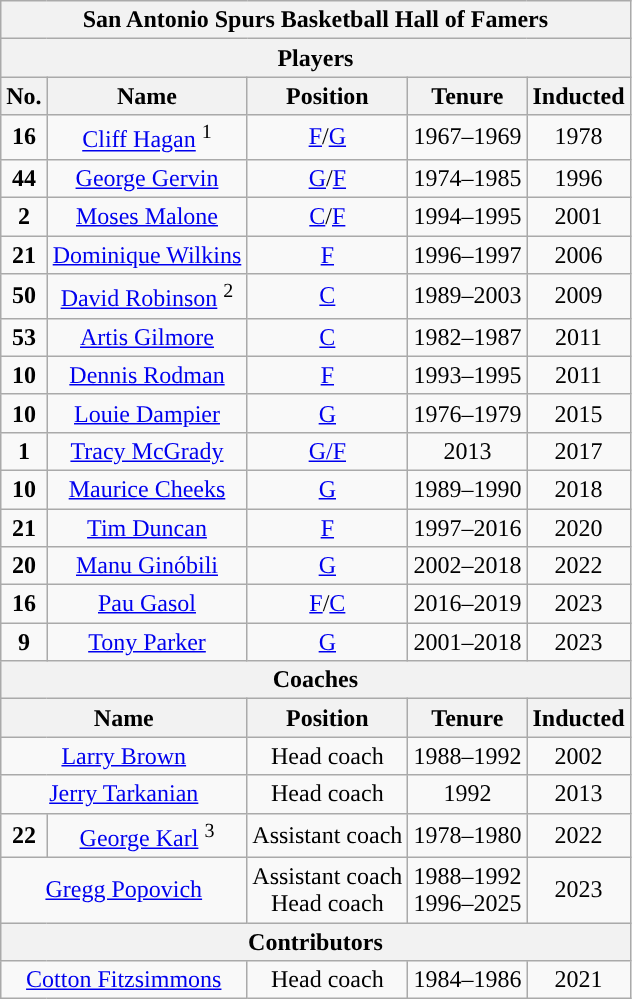<table class="wikitable" style="text-align:center">
<tr>
<th colspan="5">San Antonio Spurs Basketball Hall of Famers</th>
</tr>
<tr>
<th colspan="5" style="text-align:center; ">Players</th>
</tr>
<tr>
<th>No.</th>
<th>Name</th>
<th>Position</th>
<th>Tenure</th>
<th>Inducted</th>
</tr>
<tr>
<td><strong>16</strong></td>
<td><a href='#'>Cliff Hagan</a> <sup>1</sup></td>
<td><a href='#'>F</a>/<a href='#'>G</a></td>
<td>1967–1969</td>
<td>1978</td>
</tr>
<tr>
<td><strong>44</strong></td>
<td><a href='#'>George Gervin</a></td>
<td><a href='#'>G</a>/<a href='#'>F</a></td>
<td>1974–1985</td>
<td>1996</td>
</tr>
<tr>
<td><strong>2</strong></td>
<td><a href='#'>Moses Malone</a></td>
<td><a href='#'>C</a>/<a href='#'>F</a></td>
<td>1994–1995</td>
<td>2001</td>
</tr>
<tr>
<td><strong>21</strong></td>
<td><a href='#'>Dominique Wilkins</a></td>
<td><a href='#'>F</a></td>
<td>1996–1997</td>
<td>2006</td>
</tr>
<tr>
<td><strong>50</strong></td>
<td><a href='#'>David Robinson</a> <sup>2</sup></td>
<td><a href='#'>C</a></td>
<td>1989–2003</td>
<td>2009</td>
</tr>
<tr>
<td><strong>53</strong></td>
<td><a href='#'>Artis Gilmore</a></td>
<td><a href='#'>C</a></td>
<td>1982–1987</td>
<td>2011</td>
</tr>
<tr>
<td><strong>10</strong></td>
<td><a href='#'>Dennis Rodman</a></td>
<td><a href='#'>F</a></td>
<td>1993–1995</td>
<td>2011</td>
</tr>
<tr>
<td><strong>10</strong></td>
<td><a href='#'>Louie Dampier</a></td>
<td><a href='#'>G</a></td>
<td>1976–1979</td>
<td>2015</td>
</tr>
<tr>
<td><strong>1</strong></td>
<td><a href='#'>Tracy McGrady</a></td>
<td><a href='#'>G/F</a></td>
<td>2013</td>
<td>2017</td>
</tr>
<tr>
<td><strong>10</strong></td>
<td><a href='#'>Maurice Cheeks</a></td>
<td><a href='#'>G</a></td>
<td>1989–1990</td>
<td>2018</td>
</tr>
<tr>
<td><strong>21</strong></td>
<td><a href='#'>Tim Duncan</a></td>
<td><a href='#'>F</a></td>
<td>1997–2016</td>
<td>2020</td>
</tr>
<tr>
<td><strong>20</strong></td>
<td><a href='#'>Manu Ginóbili</a></td>
<td><a href='#'>G</a></td>
<td>2002–2018</td>
<td>2022</td>
</tr>
<tr>
<td><strong>16</strong></td>
<td><a href='#'>Pau Gasol</a></td>
<td><a href='#'>F</a>/<a href='#'>C</a></td>
<td>2016–2019</td>
<td>2023</td>
</tr>
<tr>
<td><strong>9</strong></td>
<td><a href='#'>Tony Parker</a></td>
<td><a href='#'>G</a></td>
<td>2001–2018</td>
<td>2023</td>
</tr>
<tr>
<th colspan="5" style="text-align:center; ">Coaches</th>
</tr>
<tr>
<th colspan="2">Name</th>
<th>Position</th>
<th>Tenure</th>
<th>Inducted</th>
</tr>
<tr>
<td colspan="2"><a href='#'>Larry Brown</a></td>
<td>Head coach</td>
<td>1988–1992</td>
<td>2002</td>
</tr>
<tr>
<td colspan="2"><a href='#'>Jerry Tarkanian</a></td>
<td>Head coach</td>
<td>1992</td>
<td>2013</td>
</tr>
<tr>
<td><strong>22</strong></td>
<td><a href='#'>George Karl</a> <sup>3</sup></td>
<td>Assistant coach</td>
<td>1978–1980</td>
<td>2022</td>
</tr>
<tr>
<td colspan="2"><a href='#'>Gregg Popovich</a></td>
<td>Assistant coach<br>Head coach</td>
<td>1988–1992<br>1996–2025</td>
<td>2023</td>
</tr>
<tr>
<th colspan="5" style="text-align:center; ">Contributors</th>
</tr>
<tr>
<td colspan="2"><a href='#'>Cotton Fitzsimmons</a></td>
<td>Head coach</td>
<td>1984–1986</td>
<td>2021</td>
</tr>
</table>
